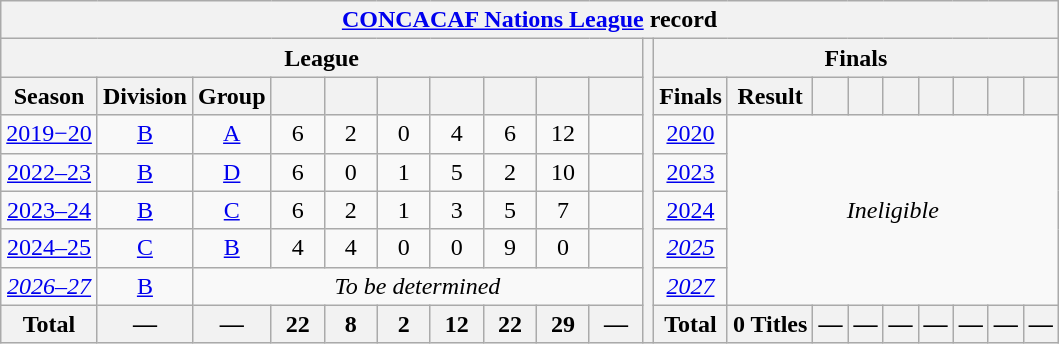<table class="wikitable" style="text-align: center;">
<tr>
<th colspan="20"><a href='#'>CONCACAF Nations League</a> record</th>
</tr>
<tr>
<th colspan="10">League</th>
<th rowspan="8"></th>
<th colspan="9">Finals</th>
</tr>
<tr>
<th>Season</th>
<th>Division</th>
<th>Group</th>
<th width="28"></th>
<th width="28"></th>
<th width="28"></th>
<th width="28"></th>
<th width="28"></th>
<th width="28"></th>
<th width="28"></th>
<th><strong>Finals</strong></th>
<th><strong>Result</strong></th>
<th></th>
<th></th>
<th></th>
<th></th>
<th></th>
<th></th>
<th></th>
</tr>
<tr>
<td><a href='#'>2019−20</a></td>
<td><a href='#'>B</a></td>
<td><a href='#'>A</a></td>
<td>6</td>
<td>2</td>
<td>0</td>
<td>4</td>
<td>6</td>
<td>12</td>
<td></td>
<td> <a href='#'>2020</a></td>
<td colspan="8" rowspan="5"><em>Ineligible</em></td>
</tr>
<tr>
<td><a href='#'>2022–23</a></td>
<td><a href='#'>B</a></td>
<td><a href='#'>D</a></td>
<td>6</td>
<td>0</td>
<td>1</td>
<td>5</td>
<td>2</td>
<td>10</td>
<td></td>
<td> <a href='#'>2023</a></td>
</tr>
<tr>
<td><a href='#'>2023–24</a></td>
<td><a href='#'>B</a></td>
<td><a href='#'>C</a></td>
<td>6</td>
<td>2</td>
<td>1</td>
<td>3</td>
<td>5</td>
<td>7</td>
<td></td>
<td> <a href='#'>2024</a></td>
</tr>
<tr>
<td><a href='#'>2024–25</a></td>
<td><a href='#'>C</a></td>
<td><a href='#'>B</a></td>
<td>4</td>
<td>4</td>
<td>0</td>
<td>0</td>
<td>9</td>
<td>0</td>
<td></td>
<td><em> <a href='#'>2025</a></em></td>
</tr>
<tr>
<td><em><a href='#'>2026–27</a></em></td>
<td><a href='#'>B</a></td>
<td colspan="8"><em>To be determined</em></td>
<td><em> <a href='#'>2027</a></em></td>
</tr>
<tr>
<th>Total</th>
<th>—</th>
<th>—</th>
<th>22</th>
<th>8</th>
<th>2</th>
<th>12</th>
<th>22</th>
<th>29</th>
<th>—</th>
<th>Total</th>
<th>0 Titles</th>
<th>—</th>
<th>—</th>
<th>—</th>
<th>—</th>
<th>—</th>
<th>—</th>
<th>—</th>
</tr>
</table>
